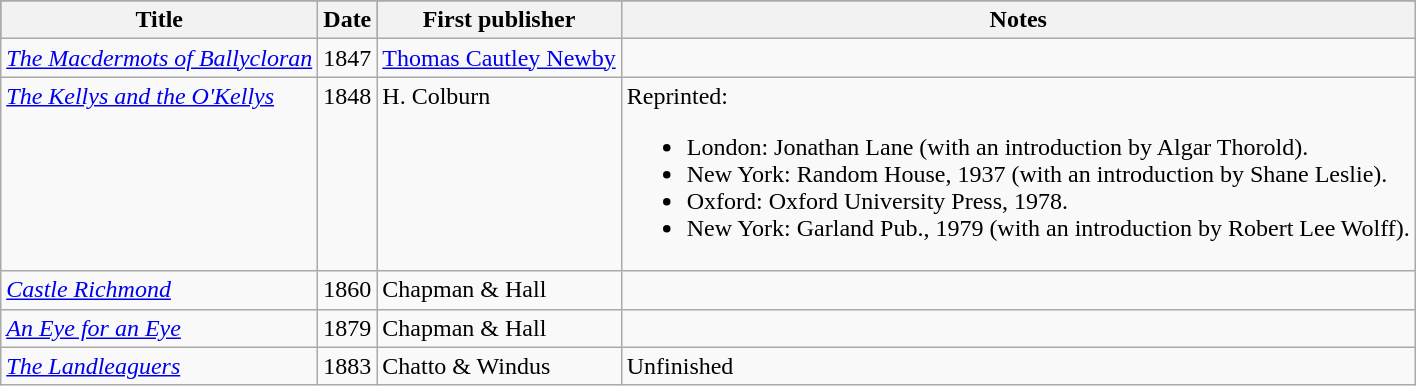<table class="sortable wikitable" align="center" cellpadding="7" style="clear:both;">
<tr align="center" bgcolor="#696969">
<th><div>Title</div></th>
<th><div>Date</div></th>
<th><div>First publisher</div></th>
<th><div>Notes</div></th>
</tr>
<tr valign="top">
<td><em><a href='#'>The Macdermots of Ballycloran</a></em></td>
<td>1847</td>
<td><a href='#'>Thomas Cautley Newby</a></td>
</tr>
<tr valign="top">
<td><em><a href='#'>The Kellys and the O'Kellys</a></em></td>
<td>1848</td>
<td>H. Colburn</td>
<td>Reprinted:<br><ul><li>London: Jonathan Lane (with an introduction by Algar Thorold).</li><li>New York: Random House, 1937 (with an introduction by Shane Leslie).</li><li>Oxford: Oxford University Press, 1978.</li><li>New York: Garland Pub., 1979 (with an introduction by Robert Lee Wolff).</li></ul></td>
</tr>
<tr valign="top">
<td><em><a href='#'>Castle Richmond</a></em></td>
<td>1860</td>
<td>Chapman & Hall</td>
<td></td>
</tr>
<tr valign="top">
<td><em><a href='#'>An Eye for an Eye</a></em></td>
<td>1879</td>
<td>Chapman & Hall</td>
<td></td>
</tr>
<tr valign="top">
<td><em><a href='#'>The Landleaguers</a></em></td>
<td>1883</td>
<td>Chatto & Windus</td>
<td>Unfinished</td>
</tr>
</table>
